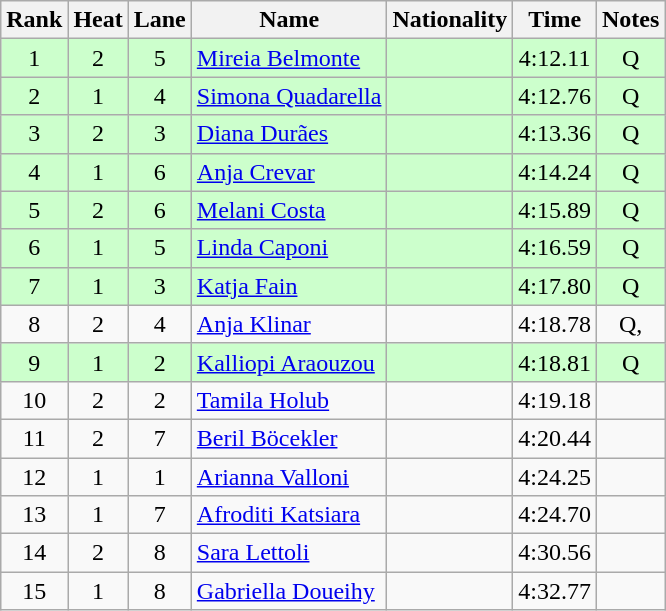<table class="wikitable sortable" style="text-align:center">
<tr>
<th>Rank</th>
<th>Heat</th>
<th>Lane</th>
<th>Name</th>
<th>Nationality</th>
<th>Time</th>
<th>Notes</th>
</tr>
<tr bgcolor="ccffcc">
<td>1</td>
<td>2</td>
<td>5</td>
<td align="left"><a href='#'>Mireia Belmonte</a></td>
<td align="left"></td>
<td>4:12.11</td>
<td>Q</td>
</tr>
<tr bgcolor="ccffcc">
<td>2</td>
<td>1</td>
<td>4</td>
<td align="left"><a href='#'>Simona Quadarella</a></td>
<td align="left"></td>
<td>4:12.76</td>
<td>Q</td>
</tr>
<tr bgcolor="ccffcc">
<td>3</td>
<td>2</td>
<td>3</td>
<td align="left"><a href='#'>Diana Durães</a></td>
<td align="left"></td>
<td>4:13.36</td>
<td>Q</td>
</tr>
<tr bgcolor="ccffcc">
<td>4</td>
<td>1</td>
<td>6</td>
<td align="left"><a href='#'>Anja Crevar</a></td>
<td align="left"></td>
<td>4:14.24</td>
<td>Q</td>
</tr>
<tr bgcolor="ccffcc">
<td>5</td>
<td>2</td>
<td>6</td>
<td align="left"><a href='#'>Melani Costa</a></td>
<td align="left"></td>
<td>4:15.89</td>
<td>Q</td>
</tr>
<tr bgcolor="ccffcc">
<td>6</td>
<td>1</td>
<td>5</td>
<td align="left"><a href='#'>Linda Caponi</a></td>
<td align="left"></td>
<td>4:16.59</td>
<td>Q</td>
</tr>
<tr bgcolor="ccffcc">
<td>7</td>
<td>1</td>
<td>3</td>
<td align="left"><a href='#'>Katja Fain</a></td>
<td align="left"></td>
<td>4:17.80</td>
<td>Q</td>
</tr>
<tr>
<td>8</td>
<td>2</td>
<td>4</td>
<td align="left"><a href='#'>Anja Klinar</a></td>
<td align="left"></td>
<td>4:18.78</td>
<td>Q, </td>
</tr>
<tr bgcolor="ccffcc">
<td>9</td>
<td>1</td>
<td>2</td>
<td align="left"><a href='#'>Kalliopi Araouzou</a></td>
<td align="left"></td>
<td>4:18.81</td>
<td>Q</td>
</tr>
<tr>
<td>10</td>
<td>2</td>
<td>2</td>
<td align="left"><a href='#'>Tamila Holub</a></td>
<td align="left"></td>
<td>4:19.18</td>
<td></td>
</tr>
<tr>
<td>11</td>
<td>2</td>
<td>7</td>
<td align="left"><a href='#'>Beril Böcekler</a></td>
<td align="left"></td>
<td>4:20.44</td>
<td></td>
</tr>
<tr>
<td>12</td>
<td>1</td>
<td>1</td>
<td align="left"><a href='#'>Arianna Valloni</a></td>
<td align="left"></td>
<td>4:24.25</td>
<td></td>
</tr>
<tr>
<td>13</td>
<td>1</td>
<td>7</td>
<td align="left"><a href='#'>Afroditi Katsiara</a></td>
<td align="left"></td>
<td>4:24.70</td>
<td></td>
</tr>
<tr>
<td>14</td>
<td>2</td>
<td>8</td>
<td align="left"><a href='#'>Sara Lettoli</a></td>
<td align="left"></td>
<td>4:30.56</td>
<td></td>
</tr>
<tr>
<td>15</td>
<td>1</td>
<td>8</td>
<td align="left"><a href='#'>Gabriella Doueihy</a></td>
<td align="left"></td>
<td>4:32.77</td>
<td></td>
</tr>
</table>
